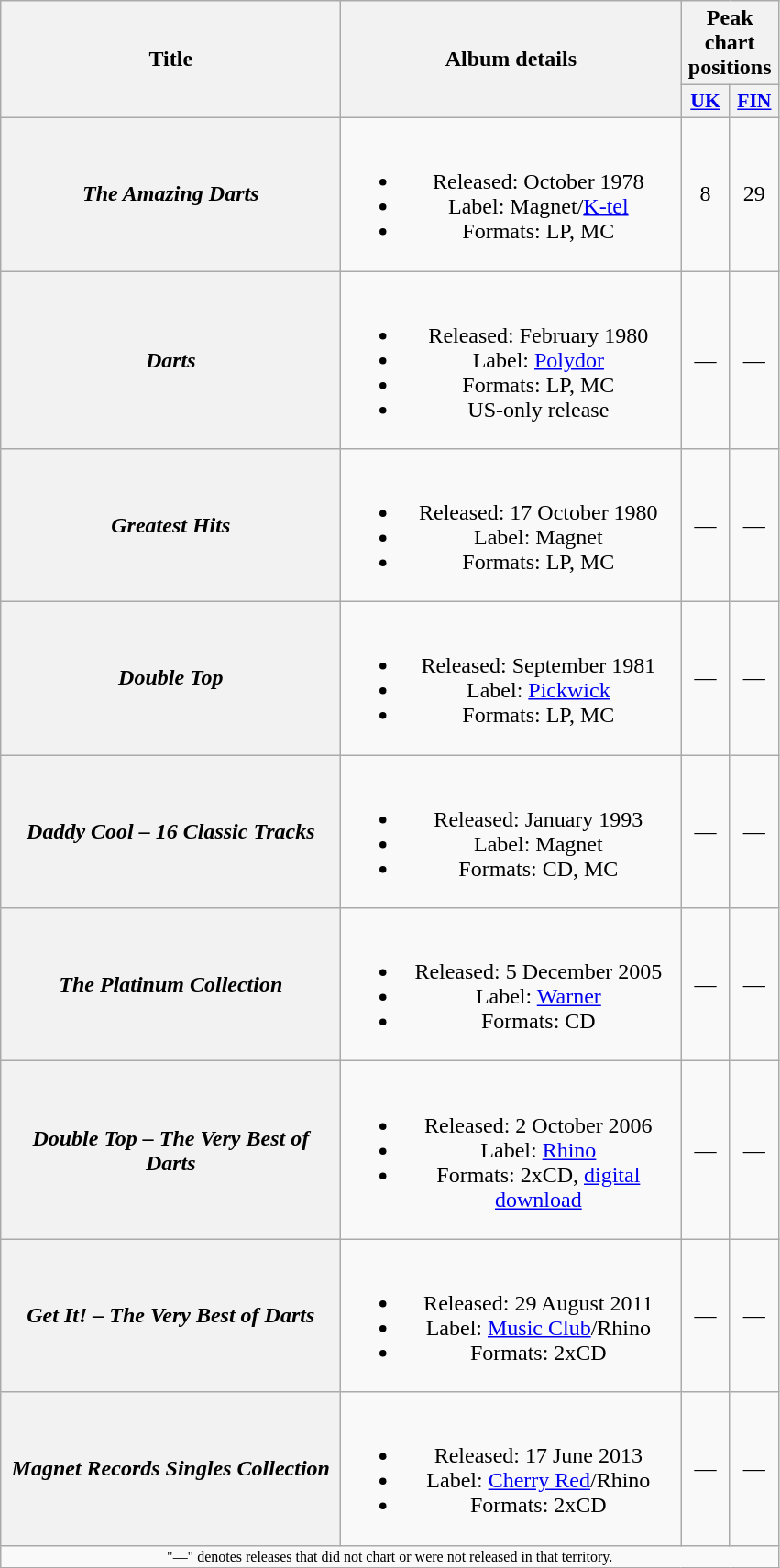<table class="wikitable plainrowheaders" style="text-align:center;">
<tr>
<th rowspan="2" scope="col" style="width:15em;">Title</th>
<th rowspan="2" scope="col" style="width:15em;">Album details</th>
<th colspan="2">Peak chart positions</th>
</tr>
<tr>
<th scope="col" style="width:2em;font-size:90%;"><a href='#'>UK</a><br></th>
<th scope="col" style="width:2em;font-size:90%;"><a href='#'>FIN</a><br></th>
</tr>
<tr>
<th scope="row"><em>The Amazing Darts</em></th>
<td><br><ul><li>Released: October 1978</li><li>Label: Magnet/<a href='#'>K-tel</a></li><li>Formats: LP, MC</li></ul></td>
<td>8</td>
<td>29</td>
</tr>
<tr>
<th scope="row"><em>Darts</em></th>
<td><br><ul><li>Released: February 1980</li><li>Label: <a href='#'>Polydor</a></li><li>Formats: LP, MC</li><li>US-only release</li></ul></td>
<td>—</td>
<td>—</td>
</tr>
<tr>
<th scope="row"><em>Greatest Hits</em></th>
<td><br><ul><li>Released: 17 October 1980</li><li>Label: Magnet</li><li>Formats: LP, MC</li></ul></td>
<td>—</td>
<td>—</td>
</tr>
<tr>
<th scope="row"><em>Double Top</em></th>
<td><br><ul><li>Released: September 1981</li><li>Label: <a href='#'>Pickwick</a></li><li>Formats: LP, MC</li></ul></td>
<td>—</td>
<td>—</td>
</tr>
<tr>
<th scope="row"><em>Daddy Cool – 16 Classic Tracks</em></th>
<td><br><ul><li>Released: January 1993</li><li>Label: Magnet</li><li>Formats: CD, MC</li></ul></td>
<td>—</td>
<td>—</td>
</tr>
<tr>
<th scope="row"><em>The Platinum Collection</em></th>
<td><br><ul><li>Released: 5 December 2005</li><li>Label: <a href='#'>Warner</a></li><li>Formats: CD</li></ul></td>
<td>—</td>
<td>—</td>
</tr>
<tr>
<th scope="row"><em>Double Top – The Very Best of Darts</em></th>
<td><br><ul><li>Released: 2 October 2006</li><li>Label: <a href='#'>Rhino</a></li><li>Formats: 2xCD, <a href='#'>digital download</a></li></ul></td>
<td>—</td>
<td>—</td>
</tr>
<tr>
<th scope="row"><em>Get It! – The Very Best of Darts</em></th>
<td><br><ul><li>Released: 29 August 2011</li><li>Label: <a href='#'>Music Club</a>/Rhino</li><li>Formats: 2xCD</li></ul></td>
<td>—</td>
<td>—</td>
</tr>
<tr>
<th scope="row"><em>Magnet Records Singles Collection</em></th>
<td><br><ul><li>Released: 17 June 2013</li><li>Label: <a href='#'>Cherry Red</a>/Rhino</li><li>Formats: 2xCD</li></ul></td>
<td>—</td>
<td>—</td>
</tr>
<tr>
<td colspan="4" style="font-size:8pt">"—" denotes releases that did not chart or were not released in that territory.</td>
</tr>
</table>
